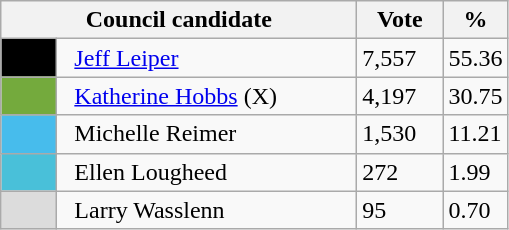<table class="wikitable">
<tr>
<th width="230px" colspan="2">Council candidate</th>
<th width="50px">Vote</th>
<th width="30px">%</th>
</tr>
<tr>
<td bgcolor=#000000 width="30px"> </td>
<td>  <a href='#'>Jeff Leiper</a></td>
<td>7,557</td>
<td>55.36</td>
</tr>
<tr>
<td bgcolor=#74AA3D width="30px"> </td>
<td>  <a href='#'>Katherine Hobbs</a> (X)</td>
<td>4,197</td>
<td>30.75</td>
</tr>
<tr>
<td bgcolor=#47BCEC width="30px"> </td>
<td>  Michelle Reimer</td>
<td>1,530</td>
<td>11.21</td>
</tr>
<tr>
<td bgcolor=#49C0D9 width="30px"> </td>
<td>  Ellen Lougheed</td>
<td>272</td>
<td>1.99</td>
</tr>
<tr>
<td bgcolor=#DCDCDC width="30px"> </td>
<td>  Larry Wasslenn</td>
<td>95</td>
<td>0.70</td>
</tr>
</table>
